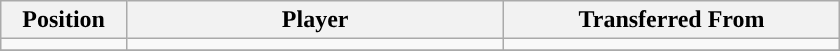<table class="wikitable sortable" style="width:35em; text-align:center; font-size:100%; text-align:left;">
<tr>
<th style="width:15%;">Position</th>
<th style="width:45%;">Player</th>
<th style="width:40%;">Transferred From</th>
</tr>
<tr>
<td></td>
<td></td>
<td></td>
</tr>
<tr>
</tr>
</table>
